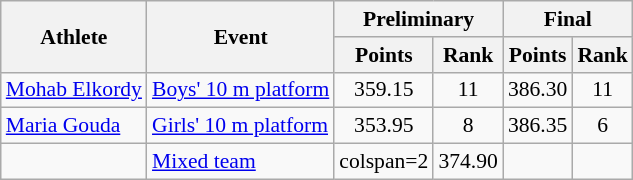<table class="wikitable" style="font-size:90%;">
<tr>
<th rowspan=2>Athlete</th>
<th rowspan=2>Event</th>
<th colspan=2>Preliminary</th>
<th colspan=2>Final</th>
</tr>
<tr>
<th>Points</th>
<th>Rank</th>
<th>Points</th>
<th>Rank</th>
</tr>
<tr align=center>
<td align=left><a href='#'>Mohab Elkordy</a></td>
<td align=left><a href='#'>Boys' 10 m platform</a></td>
<td>359.15</td>
<td>11</td>
<td>386.30</td>
<td>11</td>
</tr>
<tr align=center>
<td align=left><a href='#'>Maria Gouda</a></td>
<td align=left><a href='#'>Girls' 10 m platform</a></td>
<td>353.95</td>
<td>8</td>
<td>386.35</td>
<td>6</td>
</tr>
<tr align=center>
<td align=left><br></td>
<td align=left><a href='#'>Mixed team</a></td>
<td>colspan=2 </td>
<td>374.90</td>
<td></td>
</tr>
</table>
